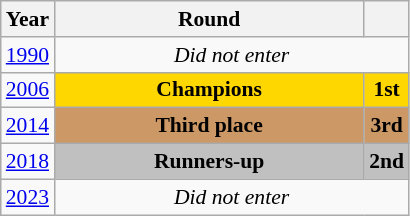<table class="wikitable" style="text-align: center; font-size:90%">
<tr>
<th>Year</th>
<th style="width:200px">Round</th>
<th></th>
</tr>
<tr>
<td><a href='#'>1990</a></td>
<td colspan="2"><em>Did not enter</em></td>
</tr>
<tr>
<td><a href='#'>2006</a></td>
<td bgcolor=Gold><strong>Champions</strong></td>
<td bgcolor=Gold><strong>1st</strong></td>
</tr>
<tr>
<td><a href='#'>2014</a></td>
<td bgcolor="cc9966"><strong>Third place</strong></td>
<td bgcolor="cc9966"><strong>3rd</strong></td>
</tr>
<tr>
<td><a href='#'>2018</a></td>
<td bgcolor=Silver><strong>Runners-up</strong></td>
<td bgcolor=Silver><strong>2nd</strong></td>
</tr>
<tr>
<td><a href='#'>2023</a></td>
<td colspan="2"><em>Did not enter</em></td>
</tr>
</table>
